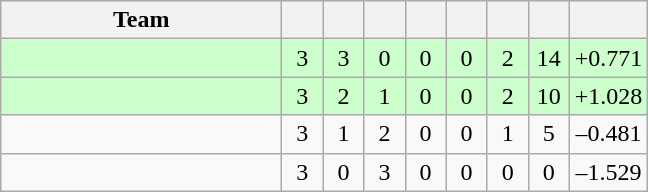<table class="wikitable" style="text-align:center">
<tr>
<th width=180>Team</th>
<th width=20></th>
<th width=20></th>
<th width=20></th>
<th width=20></th>
<th width=20></th>
<th width=20></th>
<th width=20></th>
<th width=45></th>
</tr>
<tr style="background:#cfc">
<td align="left"></td>
<td>3</td>
<td>3</td>
<td>0</td>
<td>0</td>
<td>0</td>
<td>2</td>
<td>14</td>
<td>+0.771</td>
</tr>
<tr style="background:#cfc">
<td align="left"></td>
<td>3</td>
<td>2</td>
<td>1</td>
<td>0</td>
<td>0</td>
<td>2</td>
<td>10</td>
<td>+1.028</td>
</tr>
<tr>
<td align="left"></td>
<td>3</td>
<td>1</td>
<td>2</td>
<td>0</td>
<td>0</td>
<td>1</td>
<td>5</td>
<td>–0.481</td>
</tr>
<tr>
<td align="left"></td>
<td>3</td>
<td>0</td>
<td>3</td>
<td>0</td>
<td>0</td>
<td>0</td>
<td>0</td>
<td>–1.529</td>
</tr>
</table>
